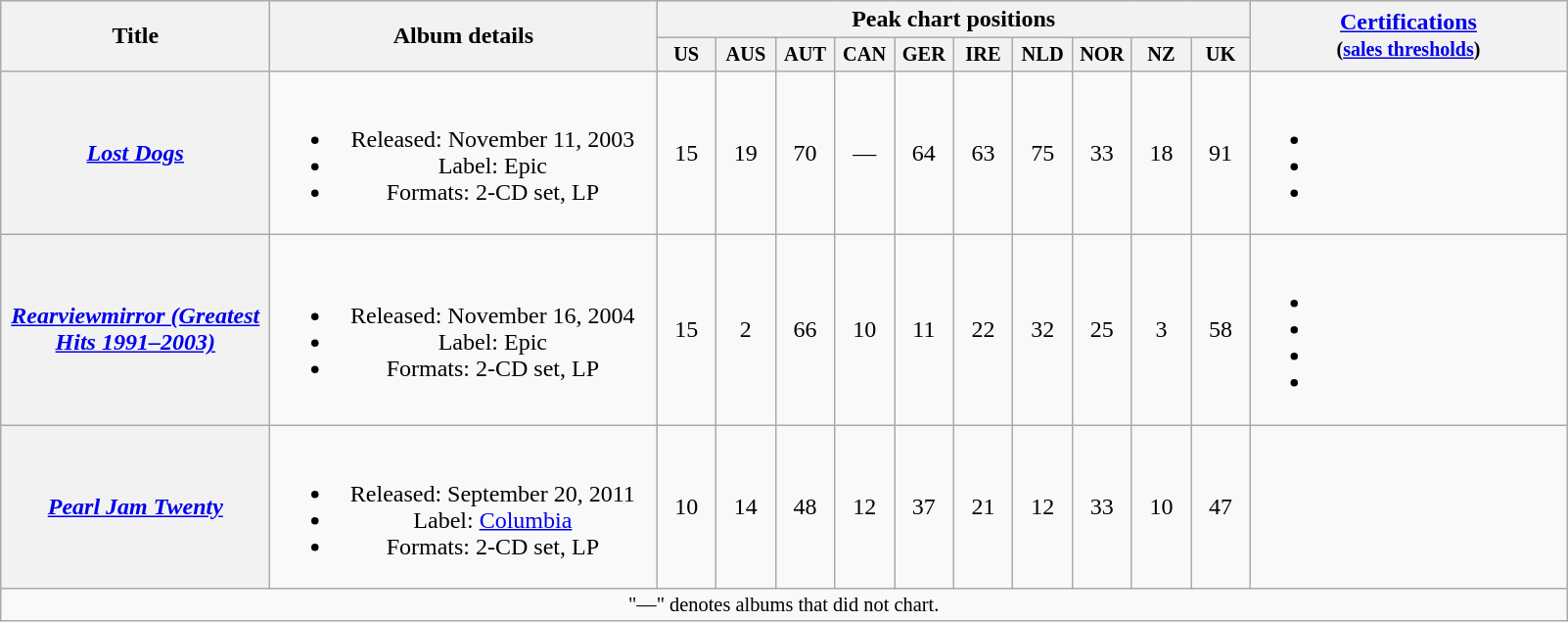<table class="wikitable plainrowheaders" style="text-align:center;">
<tr>
<th scope="col" rowspan="2" style="width:11em;">Title</th>
<th scope="col" rowspan="2" style="width:16em;">Album details</th>
<th scope="col" colspan="10">Peak chart positions</th>
<th scope="col" rowspan="2" style="width:13em;"><a href='#'>Certifications</a><br><small>(<a href='#'>sales thresholds</a>)</small></th>
</tr>
<tr>
<th style="width:2.5em;font-size:85%">US<br></th>
<th style="width:2.5em;font-size:85%">AUS<br></th>
<th style="width:2.5em;font-size:85%">AUT<br></th>
<th style="width:2.5em;font-size:85%">CAN<br></th>
<th style="width:2.5em;font-size:85%">GER<br></th>
<th style="width:2.5em;font-size:85%">IRE<br></th>
<th style="width:2.5em;font-size:85%">NLD<br></th>
<th style="width:2.5em;font-size:85%">NOR<br></th>
<th style="width:2.5em;font-size:85%">NZ<br></th>
<th style="width:2.5em;font-size:85%">UK<br></th>
</tr>
<tr>
<th scope="row"><em><a href='#'>Lost Dogs</a></em></th>
<td><br><ul><li>Released: November 11, 2003</li><li>Label: Epic</li><li>Formats: 2-CD set, LP</li></ul></td>
<td>15</td>
<td>19</td>
<td>70</td>
<td>—</td>
<td>64</td>
<td>63</td>
<td>75</td>
<td>33</td>
<td>18</td>
<td>91</td>
<td><br><ul><li></li><li></li><li></li></ul></td>
</tr>
<tr>
<th scope="row"><em><a href='#'>Rearviewmirror (Greatest Hits 1991–2003)</a></em></th>
<td><br><ul><li>Released: November 16, 2004</li><li>Label: Epic</li><li>Formats: 2-CD set, LP</li></ul></td>
<td>15</td>
<td>2</td>
<td>66</td>
<td>10</td>
<td>11</td>
<td>22</td>
<td>32</td>
<td>25</td>
<td>3</td>
<td>58</td>
<td><br><ul><li></li><li></li><li></li><li></li></ul></td>
</tr>
<tr>
<th scope="row"><em><a href='#'>Pearl Jam Twenty</a></em></th>
<td><br><ul><li>Released: September 20, 2011</li><li>Label: <a href='#'>Columbia</a></li><li>Formats: 2-CD set, LP</li></ul></td>
<td>10</td>
<td>14</td>
<td>48</td>
<td>12</td>
<td>37</td>
<td>21</td>
<td>12</td>
<td>33</td>
<td>10</td>
<td>47</td>
<td></td>
</tr>
<tr>
<td colspan="30" style="font-size: 85%">"—" denotes albums that did not chart.</td>
</tr>
</table>
